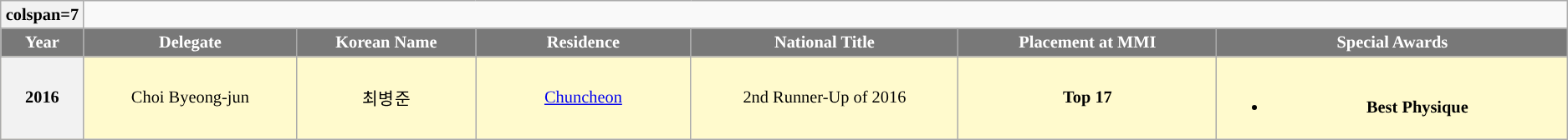<table class="wikitable sortable" style="font-size: 85%; text-align:center">
<tr>
<th>colspan=7 </th>
</tr>
<tr>
<th width="60" style="background-color:#787878;color:#FFFFFF;">Year</th>
<th width="180" style="background-color:#787878;color:#FFFFFF;">Delegate</th>
<th width="150" style="background-color:#787878;color:#FFFFFF;">Korean Name</th>
<th width="180" style="background-color:#787878;color:#FFFFFF;">Residence</th>
<th width="230" style="background-color:#787878;color:#FFFFFF;">National Title</th>
<th width="220" style="background-color:#787878;color:#FFFFFF;">Placement at MMI</th>
<th width="300" style="background-color:#787878;color:#FFFFFF;">Special Awards</th>
</tr>
<tr style="background-color:#FFFACD;">
<th>2016</th>
<td>Choi Byeong-jun</td>
<td>최병준</td>
<td><a href='#'>Chuncheon</a></td>
<td>2nd Runner-Up of 2016</td>
<td><strong>Top 17</strong></td>
<td><br><ul><li><strong>Best Physique</strong></li></ul></td>
</tr>
</table>
